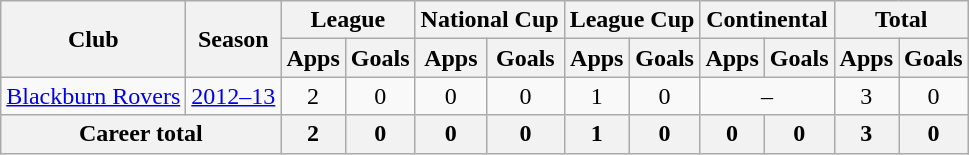<table class="wikitable" style="text-align:center">
<tr>
<th rowspan="2">Club</th>
<th rowspan="2">Season</th>
<th colspan="2">League</th>
<th colspan="2">National Cup</th>
<th colspan="2">League Cup</th>
<th colspan="2">Continental</th>
<th colspan="2">Total</th>
</tr>
<tr>
<th>Apps</th>
<th>Goals</th>
<th>Apps</th>
<th>Goals</th>
<th>Apps</th>
<th>Goals</th>
<th>Apps</th>
<th>Goals</th>
<th>Apps</th>
<th>Goals</th>
</tr>
<tr>
<td><a href='#'>Blackburn Rovers</a></td>
<td><a href='#'>2012–13</a></td>
<td>2</td>
<td>0</td>
<td>0</td>
<td>0</td>
<td>1</td>
<td>0</td>
<td colspan="2">–</td>
<td>3</td>
<td>0</td>
</tr>
<tr>
<th colspan="2">Career total</th>
<th>2</th>
<th>0</th>
<th>0</th>
<th>0</th>
<th>1</th>
<th>0</th>
<th>0</th>
<th>0</th>
<th>3</th>
<th>0</th>
</tr>
</table>
